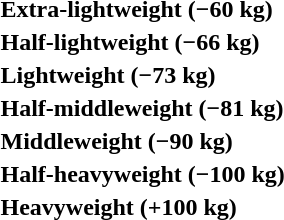<table>
<tr>
<th rowspan=2 style="text-align:left;">Extra-lightweight (−60 kg)</th>
<td rowspan=2></td>
<td rowspan=2></td>
<td></td>
</tr>
<tr>
<td></td>
</tr>
<tr>
<th rowspan=2 style="text-align:left;">Half-lightweight (−66 kg)</th>
<td rowspan=2></td>
<td rowspan=2></td>
<td></td>
</tr>
<tr>
<td></td>
</tr>
<tr>
<th rowspan=2 style="text-align:left;">Lightweight (−73 kg)</th>
<td rowspan=2></td>
<td rowspan=2></td>
<td></td>
</tr>
<tr>
<td></td>
</tr>
<tr>
<th rowspan=2 style="text-align:left;">Half-middleweight (−81 kg)</th>
<td rowspan=2></td>
<td rowspan=2></td>
<td></td>
</tr>
<tr>
<td></td>
</tr>
<tr>
<th rowspan=2 style="text-align:left;">Middleweight (−90 kg)</th>
<td rowspan=2></td>
<td rowspan=2></td>
<td></td>
</tr>
<tr>
<td></td>
</tr>
<tr>
<th rowspan=2 style="text-align:left;">Half-heavyweight (−100 kg)</th>
<td rowspan=2></td>
<td rowspan=2></td>
<td></td>
</tr>
<tr>
<td></td>
</tr>
<tr>
<th rowspan=2 style="text-align:left;">Heavyweight (+100 kg)</th>
<td rowspan=2></td>
<td rowspan=2></td>
<td></td>
</tr>
<tr>
<td></td>
</tr>
</table>
